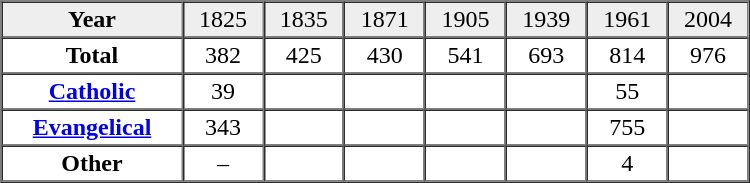<table border="1" cellpadding="2" cellspacing="0" width="500">
<tr bgcolor="#eeeeee" align="center">
<td><strong>Year</strong></td>
<td>1825</td>
<td>1835</td>
<td>1871</td>
<td>1905</td>
<td>1939</td>
<td>1961</td>
<td>2004</td>
</tr>
<tr align="center">
<td><strong>Total</strong></td>
<td>382</td>
<td>425</td>
<td>430</td>
<td>541</td>
<td>693</td>
<td>814</td>
<td>976</td>
</tr>
<tr align="center">
<td><strong><a href='#'>Catholic</a></strong></td>
<td>39</td>
<td> </td>
<td> </td>
<td> </td>
<td> </td>
<td>55</td>
<td> </td>
</tr>
<tr align="center">
<td><strong><a href='#'>Evangelical</a></strong></td>
<td>343</td>
<td> </td>
<td> </td>
<td> </td>
<td> </td>
<td>755</td>
<td> </td>
</tr>
<tr align="center">
<td><strong>Other</strong></td>
<td>–</td>
<td> </td>
<td> </td>
<td> </td>
<td> </td>
<td>4</td>
<td> </td>
</tr>
</table>
